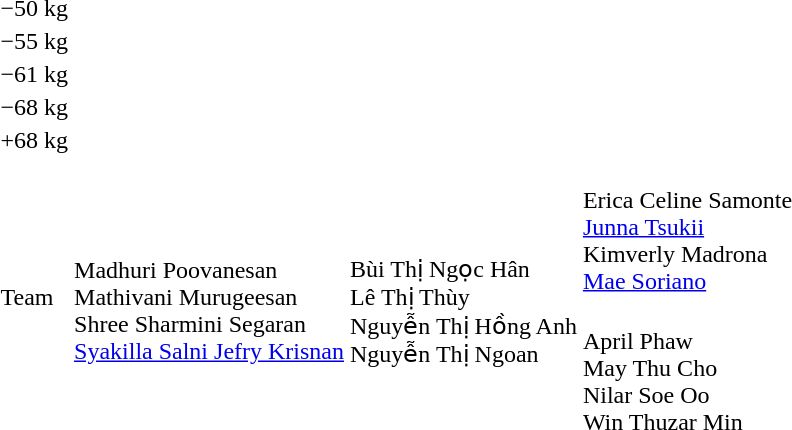<table>
<tr>
<td rowspan=2>−50 kg</td>
<td rowspan=2></td>
<td rowspan=2></td>
<td></td>
</tr>
<tr>
<td></td>
</tr>
<tr>
<td rowspan=2>−55 kg</td>
<td rowspan=2></td>
<td rowspan=2></td>
<td></td>
</tr>
<tr>
<td></td>
</tr>
<tr>
<td rowspan=2>−61 kg</td>
<td nowrap=true rowspan=2></td>
<td rowspan=2></td>
<td></td>
</tr>
<tr>
<td></td>
</tr>
<tr>
<td rowspan=2>−68 kg</td>
<td rowspan=2></td>
<td rowspan=2></td>
<td></td>
</tr>
<tr>
<td></td>
</tr>
<tr>
<td rowspan=2>+68 kg</td>
<td rowspan=2></td>
<td rowspan=2></td>
<td nowrap=true></td>
</tr>
<tr>
<td></td>
</tr>
<tr>
<td rowspan=2>Team</td>
<td rowspan=2><br>Madhuri Poovanesan<br>Mathivani Murugeesan<br>Shree Sharmini Segaran<br><a href='#'>Syakilla Salni Jefry Krisnan</a></td>
<td nowrap=true rowspan=2><br>Bùi Thị Ngọc Hân<br>Lê Thị Thùy<br>Nguyễn Thị Hồng Anh<br>Nguyễn Thị Ngoan</td>
<td><br>Erica Celine Samonte<br><a href='#'>Junna Tsukii</a><br>Kimverly Madrona<br><a href='#'>Mae Soriano</a></td>
</tr>
<tr>
<td><br>April Phaw<br>May Thu Cho<br>Nilar Soe Oo<br>Win Thuzar Min</td>
</tr>
</table>
